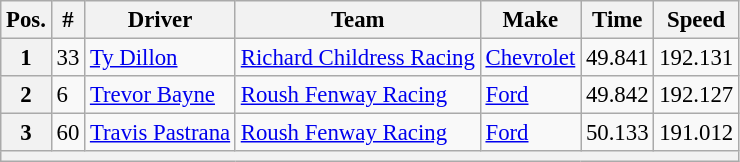<table class="wikitable" style="font-size:95%">
<tr>
<th>Pos.</th>
<th>#</th>
<th>Driver</th>
<th>Team</th>
<th>Make</th>
<th>Time</th>
<th>Speed</th>
</tr>
<tr>
<th>1</th>
<td>33</td>
<td><a href='#'>Ty Dillon</a></td>
<td><a href='#'>Richard Childress Racing</a></td>
<td><a href='#'>Chevrolet</a></td>
<td>49.841</td>
<td>192.131</td>
</tr>
<tr>
<th>2</th>
<td>6</td>
<td><a href='#'>Trevor Bayne</a></td>
<td><a href='#'>Roush Fenway Racing</a></td>
<td><a href='#'>Ford</a></td>
<td>49.842</td>
<td>192.127</td>
</tr>
<tr>
<th>3</th>
<td>60</td>
<td><a href='#'>Travis Pastrana</a></td>
<td><a href='#'>Roush Fenway Racing</a></td>
<td><a href='#'>Ford</a></td>
<td>50.133</td>
<td>191.012</td>
</tr>
<tr>
<th colspan="7"></th>
</tr>
</table>
